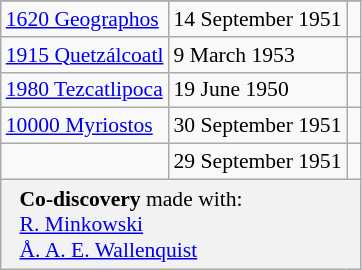<table class="wikitable floatright" style="font-size: 0.9em;">
<tr>
</tr>
<tr>
<td><a href='#'>1620 Geographos</a></td>
<td>14 September 1951</td>
<td> </td>
</tr>
<tr>
<td><a href='#'>1915 Quetzálcoatl</a></td>
<td>9 March 1953</td>
<td></td>
</tr>
<tr>
<td><a href='#'>1980 Tezcatlipoca</a></td>
<td>19 June 1950</td>
<td> </td>
</tr>
<tr>
<td><a href='#'>10000 Myriostos</a></td>
<td>30 September 1951</td>
<td></td>
</tr>
<tr>
<td></td>
<td>29 September 1951</td>
<td></td>
</tr>
<tr>
<th colspan=3 style="font-weight: normal; text-align: left; padding: 4px 12px;"><strong>Co-discovery</strong> made with:<br> <a href='#'>R. Minkowski</a><br> <a href='#'>Å. A. E. Wallenquist</a></th>
</tr>
</table>
